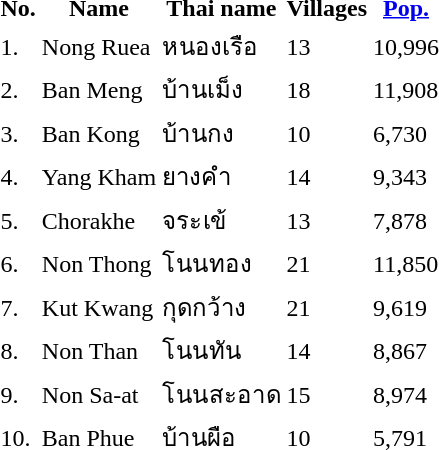<table>
<tr>
<th>No.</th>
<th>Name</th>
<th>Thai name</th>
<th>Villages</th>
<th><a href='#'>Pop.</a></th>
</tr>
<tr>
<td>1.</td>
<td>Nong Ruea</td>
<td>หนองเรือ</td>
<td>13</td>
<td>10,996</td>
<td></td>
</tr>
<tr>
<td>2.</td>
<td>Ban Meng</td>
<td>บ้านเม็ง</td>
<td>18</td>
<td>11,908</td>
<td></td>
</tr>
<tr>
<td>3.</td>
<td>Ban Kong</td>
<td>บ้านกง</td>
<td>10</td>
<td>6,730</td>
<td></td>
</tr>
<tr>
<td>4.</td>
<td>Yang Kham</td>
<td>ยางคำ</td>
<td>14</td>
<td>9,343</td>
<td></td>
</tr>
<tr>
<td>5.</td>
<td>Chorakhe</td>
<td>จระเข้</td>
<td>13</td>
<td>7,878</td>
<td></td>
</tr>
<tr>
<td>6.</td>
<td>Non Thong</td>
<td>โนนทอง</td>
<td>21</td>
<td>11,850</td>
<td></td>
</tr>
<tr>
<td>7.</td>
<td>Kut Kwang</td>
<td>กุดกว้าง</td>
<td>21</td>
<td>9,619</td>
<td></td>
</tr>
<tr>
<td>8.</td>
<td>Non Than</td>
<td>โนนทัน</td>
<td>14</td>
<td>8,867</td>
<td></td>
</tr>
<tr>
<td>9.</td>
<td>Non Sa-at</td>
<td>โนนสะอาด</td>
<td>15</td>
<td>8,974</td>
<td></td>
</tr>
<tr>
<td>10.</td>
<td>Ban Phue</td>
<td>บ้านผือ</td>
<td>10</td>
<td>5,791</td>
<td></td>
</tr>
</table>
